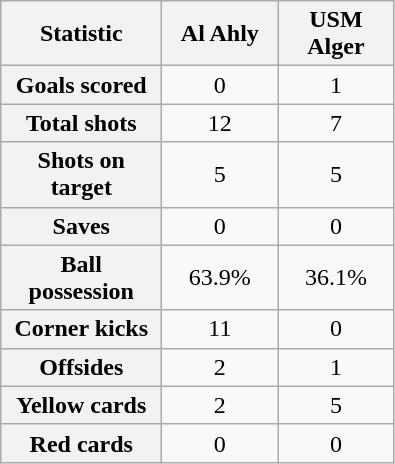<table class="wikitable plainrowheaders" style="text-align:center">
<tr>
<th scope="col" style="width:100px">Statistic</th>
<th scope="col" style="width:70px">Al Ahly</th>
<th scope="col" style="width:70px">USM Alger</th>
</tr>
<tr>
<th scope=row>Goals scored</th>
<td>0</td>
<td>1</td>
</tr>
<tr>
<th scope=row>Total shots</th>
<td>12</td>
<td>7</td>
</tr>
<tr>
<th scope=row>Shots on target</th>
<td>5</td>
<td>5</td>
</tr>
<tr>
<th scope=row>Saves</th>
<td>0</td>
<td>0</td>
</tr>
<tr>
<th scope=row>Ball possession</th>
<td>63.9%</td>
<td>36.1%</td>
</tr>
<tr>
<th scope=row>Corner kicks</th>
<td>11</td>
<td>0</td>
</tr>
<tr>
<th scope=row>Offsides</th>
<td>2</td>
<td>1</td>
</tr>
<tr>
<th scope=row>Yellow cards</th>
<td>2</td>
<td>5</td>
</tr>
<tr>
<th scope=row>Red cards</th>
<td>0</td>
<td>0</td>
</tr>
</table>
